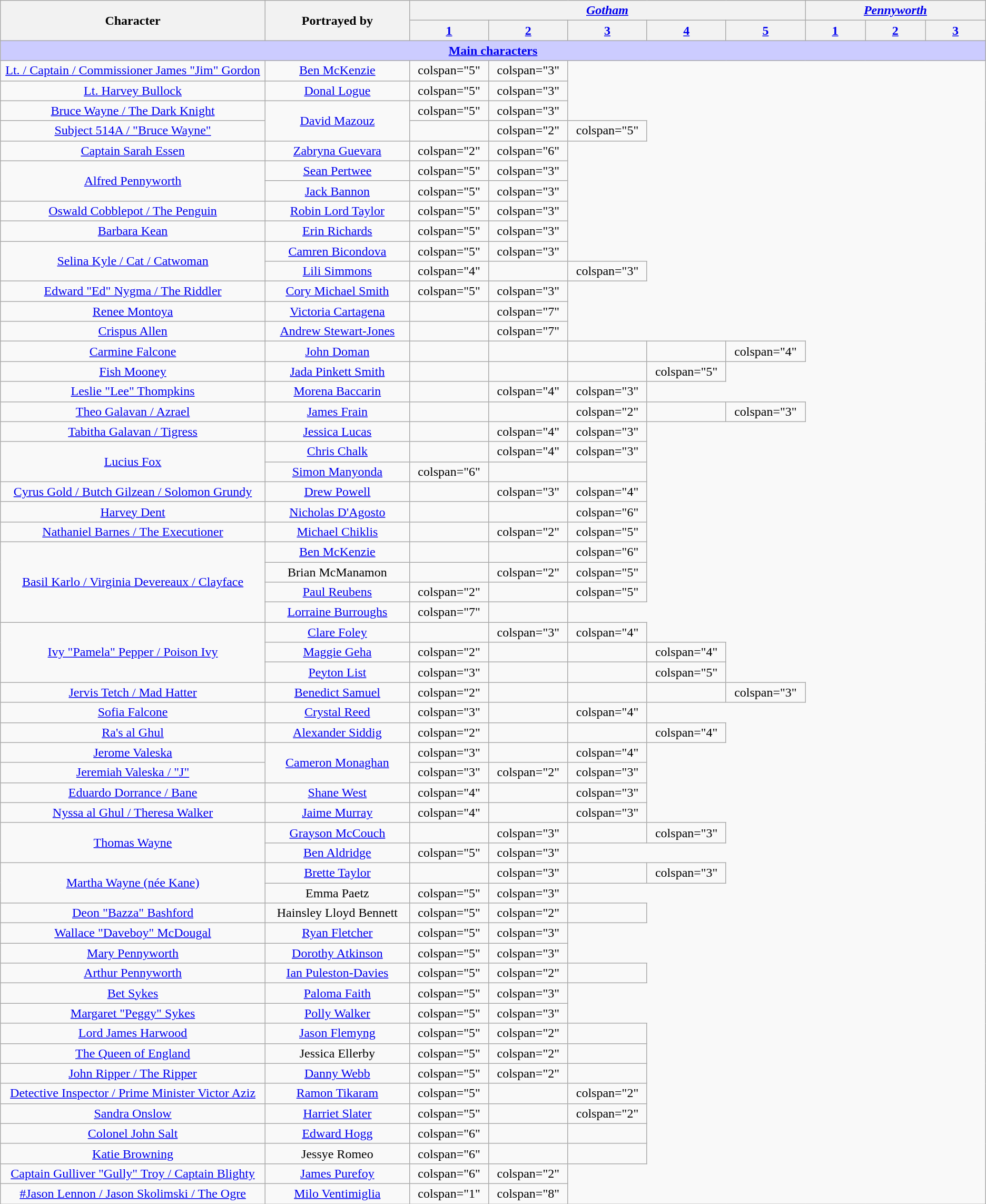<table class="wikitable" style="text-align:center">
<tr>
<th scope="col" rowspan="2" style="width:22%;">Character</th>
<th scope="col" rowspan="2" style="width:12%;">Portrayed by</th>
<th scope="col" colspan="5"><em><a href='#'>Gotham</a></em></th>
<th scope="col" colspan="3"><em><a href='#'>Pennyworth</a></em></th>
</tr>
<tr>
<th scope="col" style="width:5%;"><a href='#'>1</a></th>
<th scope="col" style="width:5%;"><a href='#'>2</a></th>
<th scope="col" style="width:5%;"><a href='#'>3</a></th>
<th scope="col" style="width:5%;"><a href='#'>4</a></th>
<th scope="col" style="width:5%;"><a href='#'>5</a></th>
<th scope="col" style="width:5%;"><a href='#'>1</a></th>
<th scope="col" style="width:5%;"><a href='#'>2</a></th>
<th scope="col" style="width:5%;"><a href='#'>3</a></th>
</tr>
<tr>
<th colspan="11" style="background-color:#ccccff;"><a href='#'>Main characters</a></th>
</tr>
<tr>
<td><a href='#'>Lt. / Captain / Commissioner James "Jim" Gordon</a></td>
<td><a href='#'>Ben McKenzie</a></td>
<td>colspan="5" </td>
<td>colspan="3" </td>
</tr>
<tr>
<td><a href='#'>Lt. Harvey Bullock</a></td>
<td><a href='#'>Donal Logue</a></td>
<td>colspan="5" </td>
<td>colspan="3" </td>
</tr>
<tr>
<td><a href='#'>Bruce Wayne / The Dark Knight</a></td>
<td rowspan="2"><a href='#'>David Mazouz</a></td>
<td>colspan="5" </td>
<td>colspan="3" </td>
</tr>
<tr>
<td><a href='#'>Subject 514A / "Bruce Wayne"</a></td>
<td></td>
<td>colspan="2" </td>
<td>colspan="5" </td>
</tr>
<tr>
<td><a href='#'>Captain Sarah Essen</a></td>
<td><a href='#'>Zabryna Guevara</a></td>
<td>colspan="2" </td>
<td>colspan="6" </td>
</tr>
<tr>
<td rowspan="2"><a href='#'>Alfred Pennyworth</a></td>
<td><a href='#'>Sean Pertwee</a></td>
<td>colspan="5" </td>
<td>colspan="3" </td>
</tr>
<tr>
<td><a href='#'>Jack Bannon</a></td>
<td>colspan="5" </td>
<td>colspan="3" </td>
</tr>
<tr>
<td><a href='#'>Oswald Cobblepot / The Penguin</a></td>
<td><a href='#'>Robin Lord Taylor</a></td>
<td>colspan="5" </td>
<td>colspan="3" </td>
</tr>
<tr>
<td><a href='#'>Barbara Kean</a></td>
<td><a href='#'>Erin Richards</a></td>
<td>colspan="5" </td>
<td>colspan="3" </td>
</tr>
<tr>
<td rowspan="2"><a href='#'>Selina Kyle / Cat / Catwoman</a></td>
<td><a href='#'>Camren Bicondova</a></td>
<td>colspan="5" </td>
<td>colspan="3" </td>
</tr>
<tr>
<td><a href='#'>Lili Simmons</a></td>
<td>colspan="4" </td>
<td></td>
<td>colspan="3" </td>
</tr>
<tr>
<td><a href='#'>Edward "Ed" Nygma / The Riddler</a></td>
<td><a href='#'>Cory Michael Smith</a></td>
<td>colspan="5" </td>
<td>colspan="3" </td>
</tr>
<tr>
<td><a href='#'>Renee Montoya</a></td>
<td><a href='#'>Victoria Cartagena</a></td>
<td></td>
<td>colspan="7" </td>
</tr>
<tr>
<td><a href='#'>Crispus Allen</a></td>
<td><a href='#'>Andrew Stewart-Jones</a></td>
<td></td>
<td>colspan="7" </td>
</tr>
<tr>
<td><a href='#'>Carmine Falcone</a></td>
<td><a href='#'>John Doman</a></td>
<td></td>
<td></td>
<td></td>
<td></td>
<td>colspan="4" </td>
</tr>
<tr>
<td><a href='#'>Fish Mooney</a></td>
<td><a href='#'>Jada Pinkett Smith</a></td>
<td></td>
<td></td>
<td></td>
<td>colspan="5" </td>
</tr>
<tr>
<td><a href='#'>Leslie "Lee" Thompkins</a></td>
<td><a href='#'>Morena Baccarin</a></td>
<td></td>
<td>colspan="4" </td>
<td>colspan="3" </td>
</tr>
<tr>
<td><a href='#'>Theo Galavan / Azrael</a></td>
<td><a href='#'>James Frain</a></td>
<td></td>
<td></td>
<td>colspan="2" </td>
<td></td>
<td>colspan="3" </td>
</tr>
<tr>
<td><a href='#'>Tabitha Galavan / Tigress</a></td>
<td><a href='#'>Jessica Lucas</a></td>
<td></td>
<td>colspan="4" </td>
<td>colspan="3" </td>
</tr>
<tr>
<td rowspan="2"><a href='#'>Lucius Fox</a></td>
<td><a href='#'>Chris Chalk</a></td>
<td></td>
<td>colspan="4" </td>
<td>colspan="3" </td>
</tr>
<tr>
<td><a href='#'>Simon Manyonda</a></td>
<td>colspan="6" </td>
<td></td>
<td></td>
</tr>
<tr>
<td><a href='#'>Cyrus Gold / Butch Gilzean / Solomon Grundy</a></td>
<td><a href='#'>Drew Powell</a></td>
<td></td>
<td>colspan="3" </td>
<td>colspan="4" </td>
</tr>
<tr>
<td><a href='#'>Harvey Dent</a></td>
<td><a href='#'>Nicholas D'Agosto</a></td>
<td></td>
<td></td>
<td>colspan="6" </td>
</tr>
<tr>
<td><a href='#'>Nathaniel Barnes / The Executioner</a></td>
<td><a href='#'>Michael Chiklis</a></td>
<td></td>
<td>colspan="2" </td>
<td>colspan="5" </td>
</tr>
<tr>
<td rowspan="4"><a href='#'>Basil Karlo / Virginia Devereaux / Clayface</a></td>
<td><a href='#'>Ben McKenzie</a></td>
<td></td>
<td></td>
<td>colspan="6" </td>
</tr>
<tr>
<td>Brian McManamon</td>
<td></td>
<td>colspan="2" </td>
<td>colspan="5" </td>
</tr>
<tr>
<td><a href='#'>Paul Reubens</a></td>
<td>colspan="2" </td>
<td></td>
<td>colspan="5" </td>
</tr>
<tr>
<td><a href='#'>Lorraine Burroughs</a></td>
<td>colspan="7" </td>
<td></td>
</tr>
<tr>
<td rowspan="3"><a href='#'>Ivy "Pamela" Pepper / Poison Ivy</a></td>
<td><a href='#'>Clare Foley</a></td>
<td></td>
<td>colspan="3" </td>
<td>colspan="4" </td>
</tr>
<tr>
<td><a href='#'>Maggie Geha</a></td>
<td>colspan="2" </td>
<td></td>
<td></td>
<td>colspan="4" </td>
</tr>
<tr>
<td><a href='#'>Peyton List</a></td>
<td>colspan="3" </td>
<td></td>
<td></td>
<td>colspan="5" </td>
</tr>
<tr>
<td><a href='#'>Jervis Tetch / Mad Hatter</a></td>
<td><a href='#'>Benedict Samuel</a></td>
<td>colspan="2" </td>
<td></td>
<td></td>
<td></td>
<td>colspan="3" </td>
</tr>
<tr>
<td><a href='#'>Sofia Falcone</a></td>
<td><a href='#'>Crystal Reed</a></td>
<td>colspan="3" </td>
<td></td>
<td>colspan="4" </td>
</tr>
<tr>
<td><a href='#'>Ra's al Ghul</a></td>
<td><a href='#'>Alexander Siddig</a></td>
<td>colspan="2" </td>
<td></td>
<td></td>
<td>colspan="4" </td>
</tr>
<tr>
<td><a href='#'>Jerome Valeska</a></td>
<td rowspan="2"><a href='#'>Cameron Monaghan</a></td>
<td>colspan="3" </td>
<td></td>
<td>colspan="4" </td>
</tr>
<tr>
<td><a href='#'>Jeremiah Valeska / "J"</a></td>
<td>colspan="3" </td>
<td>colspan="2" </td>
<td>colspan="3" </td>
</tr>
<tr>
<td><a href='#'>Eduardo Dorrance / Bane</a></td>
<td><a href='#'>Shane West</a></td>
<td>colspan="4" </td>
<td></td>
<td>colspan="3" </td>
</tr>
<tr>
<td><a href='#'>Nyssa al Ghul / Theresa Walker</a></td>
<td><a href='#'>Jaime Murray</a></td>
<td>colspan="4" </td>
<td></td>
<td>colspan="3" </td>
</tr>
<tr>
<td rowspan="2"><a href='#'>Thomas Wayne</a></td>
<td><a href='#'>Grayson McCouch</a></td>
<td></td>
<td>colspan="3" </td>
<td></td>
<td>colspan="3" </td>
</tr>
<tr>
<td><a href='#'>Ben Aldridge</a></td>
<td>colspan="5" </td>
<td>colspan="3" </td>
</tr>
<tr>
<td rowspan="2"><a href='#'>Martha Wayne (née Kane)</a></td>
<td><a href='#'>Brette Taylor</a></td>
<td></td>
<td>colspan="3" </td>
<td></td>
<td>colspan="3" </td>
</tr>
<tr>
<td>Emma Paetz</td>
<td>colspan="5" </td>
<td>colspan="3" </td>
</tr>
<tr>
<td><a href='#'>Deon "Bazza" Bashford</a></td>
<td>Hainsley Lloyd Bennett</td>
<td>colspan="5" </td>
<td>colspan="2" </td>
<td></td>
</tr>
<tr>
<td><a href='#'>Wallace "Daveboy" McDougal</a></td>
<td><a href='#'>Ryan Fletcher</a></td>
<td>colspan="5" </td>
<td>colspan="3" </td>
</tr>
<tr>
<td><a href='#'>Mary Pennyworth</a></td>
<td><a href='#'>Dorothy Atkinson</a></td>
<td>colspan="5" </td>
<td>colspan="3" </td>
</tr>
<tr>
<td><a href='#'>Arthur Pennyworth</a></td>
<td><a href='#'>Ian Puleston-Davies</a></td>
<td>colspan="5" </td>
<td>colspan="2" </td>
<td></td>
</tr>
<tr>
<td><a href='#'>Bet Sykes</a></td>
<td><a href='#'>Paloma Faith</a></td>
<td>colspan="5" </td>
<td>colspan="3" </td>
</tr>
<tr>
<td><a href='#'>Margaret "Peggy" Sykes</a></td>
<td><a href='#'>Polly Walker</a></td>
<td>colspan="5" </td>
<td>colspan="3" </td>
</tr>
<tr>
<td><a href='#'>Lord James Harwood</a></td>
<td><a href='#'>Jason Flemyng</a></td>
<td>colspan="5" </td>
<td>colspan="2" </td>
<td></td>
</tr>
<tr>
<td><a href='#'>The Queen of England</a></td>
<td>Jessica Ellerby</td>
<td>colspan="5" </td>
<td>colspan="2" </td>
<td></td>
</tr>
<tr>
<td><a href='#'>John Ripper / The Ripper</a></td>
<td><a href='#'>Danny Webb</a></td>
<td>colspan="5" </td>
<td>colspan="2" </td>
<td></td>
</tr>
<tr>
<td><a href='#'>Detective Inspector / Prime Minister Victor Aziz</a></td>
<td><a href='#'>Ramon Tikaram</a></td>
<td>colspan="5" </td>
<td></td>
<td>colspan="2" </td>
</tr>
<tr>
<td><a href='#'>Sandra Onslow</a></td>
<td><a href='#'>Harriet Slater</a></td>
<td>colspan="5" </td>
<td></td>
<td>colspan="2" </td>
</tr>
<tr>
<td><a href='#'>Colonel John Salt</a></td>
<td><a href='#'>Edward Hogg</a></td>
<td>colspan="6" </td>
<td></td>
<td></td>
</tr>
<tr>
<td><a href='#'>Katie Browning</a></td>
<td>Jessye Romeo</td>
<td>colspan="6" </td>
<td></td>
<td></td>
</tr>
<tr>
<td><a href='#'>Captain Gulliver "Gully" Troy / Captain Blighty</a></td>
<td><a href='#'>James Purefoy</a></td>
<td>colspan="6" </td>
<td>colspan="2" </td>
</tr>
<tr>
<td><a href='#'>#Jason Lennon / Jason Skolimski / The Ogre</a></td>
<td><a href='#'>Milo Ventimiglia</a></td>
<td>colspan="1" </td>
<td>colspan="8" </td>
</tr>
</table>
